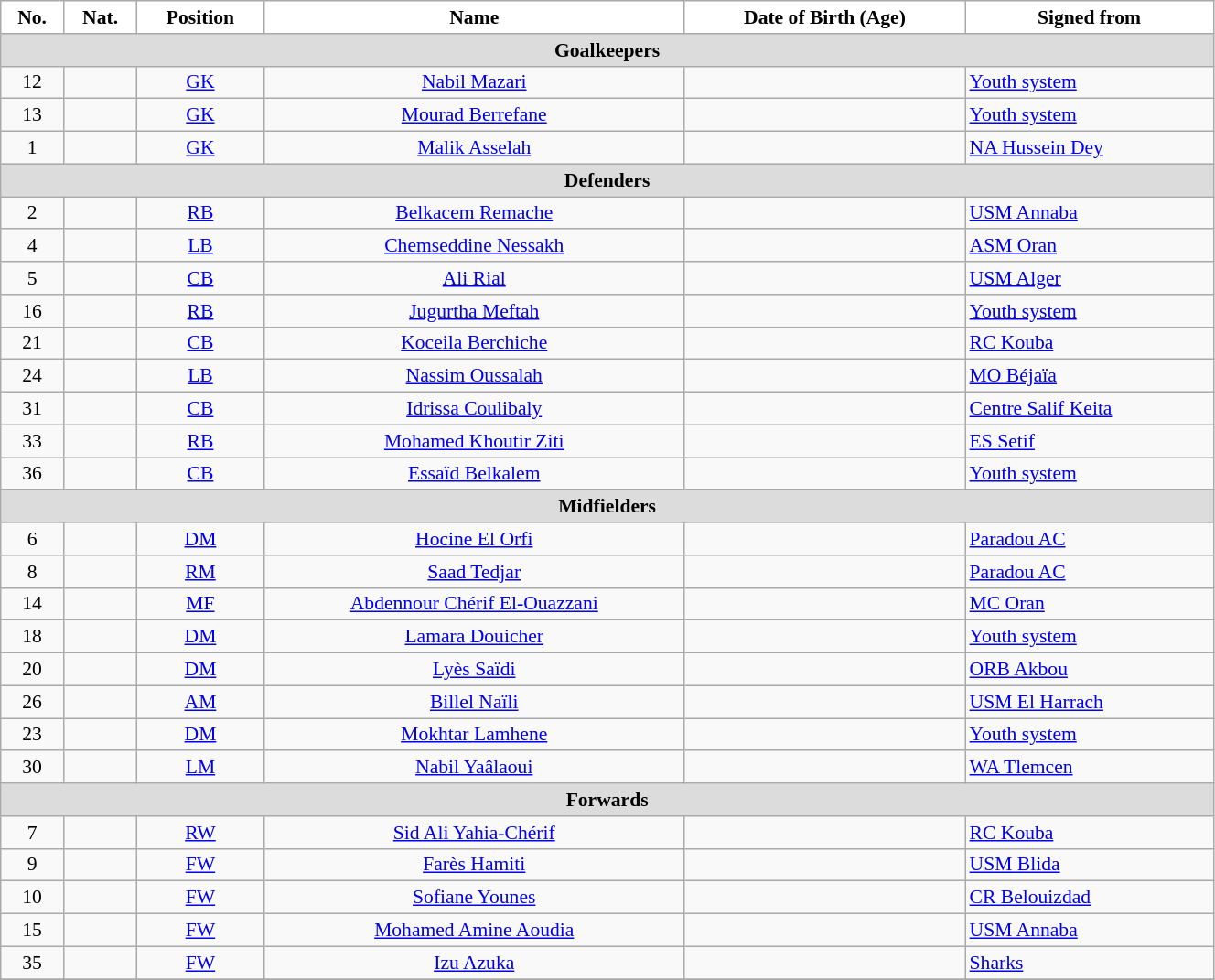<table class="wikitable" style="text-align:center; font-size:90%; width:70%">
<tr>
<th style="background:white; color:black; text-align:center;">No.</th>
<th style="background:white; color:black; text-align:center;">Nat.</th>
<th style="background:white; color:black; text-align:center;">Position</th>
<th style="background:white; color:black; text-align:center;">Name</th>
<th style="background:white; color:black; text-align:center;">Date of Birth (Age)</th>
<th style="background:white; color:black; text-align:center;">Signed from</th>
</tr>
<tr>
<th colspan=10 style="background:#DCDCDC; text-align:center;">Goalkeepers</th>
</tr>
<tr>
<td>12</td>
<td></td>
<td><a href='#'>GK</a></td>
<td><a href='#'>Nabil Mazari</a></td>
<td></td>
<td style="text-align:left"> <a href='#'>Youth system</a></td>
</tr>
<tr>
<td>13</td>
<td></td>
<td><a href='#'>GK</a></td>
<td><a href='#'>Mourad Berrefane</a></td>
<td></td>
<td style="text-align:left"> <a href='#'>Youth system</a></td>
</tr>
<tr>
<td>1</td>
<td></td>
<td><a href='#'>GK</a></td>
<td><a href='#'>Malik Asselah</a></td>
<td></td>
<td style="text-align:left"> <a href='#'>NA Hussein Dey</a></td>
</tr>
<tr>
<th colspan=10 style="background:#DCDCDC; text-align:center;">Defenders</th>
</tr>
<tr>
<td>2</td>
<td></td>
<td><a href='#'>RB</a></td>
<td><a href='#'>Belkacem Remache</a></td>
<td></td>
<td style="text-align:left"> <a href='#'>USM Annaba</a></td>
</tr>
<tr>
<td>4</td>
<td></td>
<td><a href='#'>LB</a></td>
<td><a href='#'>Chemseddine Nessakh</a></td>
<td></td>
<td style="text-align:left"> <a href='#'>ASM Oran</a></td>
</tr>
<tr>
<td>5</td>
<td></td>
<td><a href='#'>CB</a></td>
<td><a href='#'>Ali Rial</a></td>
<td></td>
<td style="text-align:left"> <a href='#'>USM Alger</a></td>
</tr>
<tr>
<td>16</td>
<td></td>
<td><a href='#'>RB</a></td>
<td><a href='#'>Jugurtha Meftah</a></td>
<td></td>
<td style="text-align:left"> <a href='#'>Youth system</a></td>
</tr>
<tr>
<td>21</td>
<td></td>
<td><a href='#'>CB</a></td>
<td><a href='#'>Koceila Berchiche</a></td>
<td></td>
<td style="text-align:left"> <a href='#'>RC Kouba</a></td>
</tr>
<tr>
<td>24</td>
<td></td>
<td><a href='#'>LB</a></td>
<td><a href='#'>Nassim Oussalah</a></td>
<td></td>
<td style="text-align:left"> <a href='#'>MO Béjaïa</a></td>
</tr>
<tr>
<td>31</td>
<td></td>
<td><a href='#'>CB</a></td>
<td><a href='#'>Idrissa Coulibaly</a></td>
<td></td>
<td style="text-align:left"> <a href='#'>Centre Salif Keita</a></td>
</tr>
<tr>
<td>33</td>
<td></td>
<td><a href='#'>RB</a></td>
<td><a href='#'>Mohamed Khoutir Ziti</a></td>
<td></td>
<td style="text-align:left"> <a href='#'>ES Setif</a></td>
</tr>
<tr>
<td>36</td>
<td></td>
<td><a href='#'>CB</a></td>
<td><a href='#'>Essaïd Belkalem</a></td>
<td></td>
<td style="text-align:left"> <a href='#'>Youth system</a></td>
</tr>
<tr>
<th colspan=10 style="background:#DCDCDC; text-align:center;">Midfielders</th>
</tr>
<tr>
<td>6</td>
<td></td>
<td><a href='#'>DM</a></td>
<td><a href='#'>Hocine El Orfi</a></td>
<td></td>
<td style="text-align:left"> <a href='#'>Paradou AC</a></td>
</tr>
<tr>
<td>8</td>
<td></td>
<td><a href='#'>RM</a></td>
<td><a href='#'>Saad Tedjar</a></td>
<td></td>
<td style="text-align:left"> <a href='#'>Paradou AC</a></td>
</tr>
<tr>
<td>14</td>
<td></td>
<td><a href='#'>MF</a></td>
<td><a href='#'>Abdennour Chérif El-Ouazzani</a></td>
<td></td>
<td style="text-align:left"> <a href='#'>MC Oran</a></td>
</tr>
<tr>
<td>18</td>
<td></td>
<td><a href='#'>DM</a></td>
<td><a href='#'>Lamara Douicher</a></td>
<td></td>
<td style="text-align:left"> <a href='#'>Youth system</a></td>
</tr>
<tr>
<td>20</td>
<td></td>
<td><a href='#'>DM</a></td>
<td><a href='#'>Lyès Saïdi</a></td>
<td></td>
<td style="text-align:left"> <a href='#'>ORB Akbou</a></td>
</tr>
<tr>
<td>26</td>
<td></td>
<td><a href='#'>AM</a></td>
<td><a href='#'>Billel Naïli</a></td>
<td></td>
<td style="text-align:left"> <a href='#'>USM El Harrach</a></td>
</tr>
<tr>
<td>23</td>
<td></td>
<td><a href='#'>DM</a></td>
<td><a href='#'>Mokhtar Lamhene</a></td>
<td></td>
<td style="text-align:left"> <a href='#'>Youth system</a></td>
</tr>
<tr>
<td>30</td>
<td></td>
<td><a href='#'>LM</a></td>
<td><a href='#'>Nabil Yaâlaoui</a></td>
<td></td>
<td style="text-align:left"> <a href='#'>WA Tlemcen</a></td>
</tr>
<tr>
<th colspan=10 style="background:#DCDCDC; text-align:center;">Forwards</th>
</tr>
<tr>
<td>7</td>
<td></td>
<td><a href='#'>RW</a></td>
<td><a href='#'>Sid Ali Yahia-Chérif</a></td>
<td></td>
<td style="text-align:left"> <a href='#'>RC Kouba</a></td>
</tr>
<tr>
<td>9</td>
<td></td>
<td><a href='#'>FW</a></td>
<td><a href='#'>Farès Hamiti</a></td>
<td></td>
<td style="text-align:left"> <a href='#'>USM Blida</a></td>
</tr>
<tr>
<td>10</td>
<td></td>
<td><a href='#'>FW</a></td>
<td><a href='#'>Sofiane Younes</a></td>
<td></td>
<td style="text-align:left"> <a href='#'>CR Belouizdad</a></td>
</tr>
<tr>
<td>15</td>
<td></td>
<td><a href='#'>FW</a></td>
<td><a href='#'>Mohamed Amine Aoudia</a></td>
<td></td>
<td style="text-align:left"> <a href='#'>USM Annaba</a></td>
</tr>
<tr>
<td>35</td>
<td></td>
<td><a href='#'>FW</a></td>
<td><a href='#'>Izu Azuka</a></td>
<td></td>
<td style="text-align:left"> <a href='#'>Sharks</a></td>
</tr>
<tr>
</tr>
</table>
